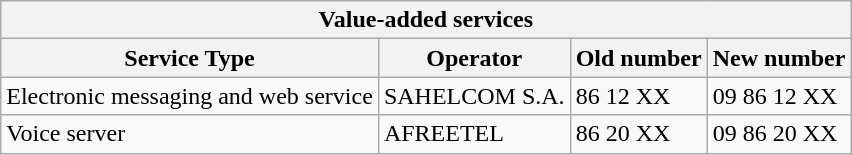<table class="wikitable" border=1>
<tr>
<th colspan="4">Value-added services</th>
</tr>
<tr>
<th>Service Type</th>
<th>Operator</th>
<th>Old number</th>
<th>New number</th>
</tr>
<tr>
<td>Electronic messaging and web service</td>
<td>SAHELCOM S.A.</td>
<td>86 12 XX</td>
<td>09 86 12 XX</td>
</tr>
<tr>
<td>Voice server</td>
<td>AFREETEL</td>
<td>86 20 XX</td>
<td>09 86 20 XX</td>
</tr>
</table>
